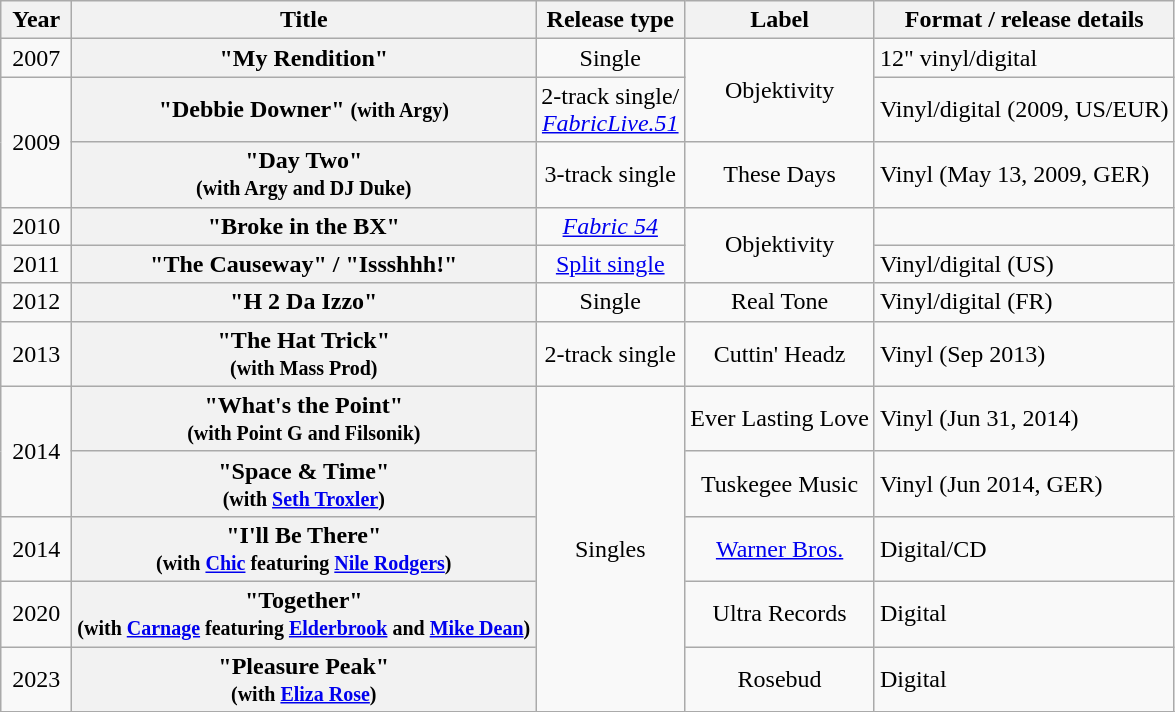<table class="wikitable plainrowheaders" style="text-align:center;">
<tr>
<th scope="col" rowspan="1" style="width:2.5em;">Year</th>
<th scope="col" rowspan="1">Title</th>
<th scope="col" rowspan="1">Release type</th>
<th scope="col" rowspan="1">Label</th>
<th scope="col" rowspan="1">Format / release details</th>
</tr>
<tr>
<td rowspan="1">2007</td>
<th scope="row">"My Rendition"</th>
<td>Single</td>
<td rowspan="2">Objektivity</td>
<td align=left>12" vinyl/digital</td>
</tr>
<tr>
<td rowspan="2">2009</td>
<th scope="row">"Debbie Downer" <small>(with Argy)</small></th>
<td>2-track single/<br><em><a href='#'>FabricLive.51</a></em></td>
<td align=left>Vinyl/digital (2009, US/EUR)</td>
</tr>
<tr>
<th scope="row">"Day Two"<br><small>(with Argy and DJ Duke)</small></th>
<td>3-track single</td>
<td>These Days</td>
<td align=left>Vinyl (May 13, 2009, GER)</td>
</tr>
<tr>
<td rowspan="1">2010</td>
<th scope="row">"Broke in the BX"</th>
<td><em><a href='#'>Fabric 54</a></em></td>
<td rowspan="2">Objektivity</td>
<td align=left></td>
</tr>
<tr>
<td rowspan="1">2011</td>
<th scope="row">"The Causeway" / "Issshhh!"</th>
<td><a href='#'>Split single</a></td>
<td align=left>Vinyl/digital (US)</td>
</tr>
<tr>
<td rowspan="1">2012</td>
<th scope="row">"H 2 Da Izzo"</th>
<td>Single</td>
<td>Real Tone</td>
<td align=left>Vinyl/digital (FR)</td>
</tr>
<tr>
<td rowspan="1">2013</td>
<th scope="row">"The Hat Trick"<br><small>(with Mass Prod)</small></th>
<td>2-track single</td>
<td>Cuttin' Headz</td>
<td align=left>Vinyl (Sep 2013)</td>
</tr>
<tr>
<td rowspan="2">2014</td>
<th scope="row">"What's the Point"<br><small>(with Point G and Filsonik)</small></th>
<td rowspan="5">Singles</td>
<td>Ever Lasting Love</td>
<td align=left>Vinyl (Jun 31, 2014)</td>
</tr>
<tr>
<th scope="row">"Space & Time"<br><small>(with <a href='#'>Seth Troxler</a>)</small></th>
<td>Tuskegee Music</td>
<td align=left>Vinyl (Jun 2014, GER)</td>
</tr>
<tr>
<td rowspan="1">2014</td>
<th scope="row">"I'll Be There"<br><small>(with <a href='#'>Chic</a> featuring <a href='#'>Nile Rodgers</a>)</small></th>
<td><a href='#'>Warner Bros.</a></td>
<td align=left>Digital/CD</td>
</tr>
<tr>
<td>2020</td>
<th scope="row">"Together"<br><small>(with <a href='#'>Carnage</a> featuring <a href='#'>Elderbrook</a> and <a href='#'>Mike Dean</a>)</small></th>
<td>Ultra Records</td>
<td align=left>Digital</td>
</tr>
<tr>
<td>2023</td>
<th scope="row">"Pleasure Peak"<br> <small>(with <a href='#'>Eliza Rose</a>)</small></th>
<td>Rosebud</td>
<td align=left>Digital</td>
</tr>
<tr>
</tr>
</table>
